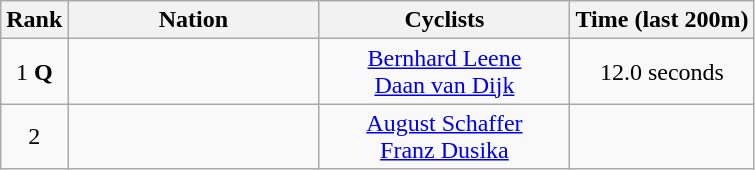<table class="wikitable" style="text-align:center;">
<tr>
<th>Rank</th>
<th style="width:10em">Nation</th>
<th style="width:10em">Cyclists</th>
<th>Time (last 200m)</th>
</tr>
<tr>
<td>1 <strong>Q</strong></td>
<td align=left></td>
<td><a href='#'>Bernhard Leene</a> <br> <a href='#'>Daan van Dijk</a></td>
<td>12.0 seconds</td>
</tr>
<tr>
<td>2</td>
<td align=left></td>
<td><a href='#'>August Schaffer</a> <br> <a href='#'>Franz Dusika</a></td>
<td></td>
</tr>
</table>
